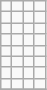<table class="wikitable">
<tr>
<td></td>
<td></td>
<td></td>
<td></td>
</tr>
<tr>
<td></td>
<td></td>
<td></td>
<td></td>
</tr>
<tr>
<td></td>
<td></td>
<td></td>
<td></td>
</tr>
<tr>
<td></td>
<td></td>
<td></td>
<td></td>
</tr>
<tr>
<td></td>
<td></td>
<td></td>
<td></td>
</tr>
<tr>
<td></td>
<td></td>
<td></td>
<td></td>
</tr>
<tr>
<td></td>
<td></td>
<td></td>
<td></td>
</tr>
<tr>
<td></td>
<td></td>
<td></td>
<td></td>
</tr>
<tr>
</tr>
</table>
